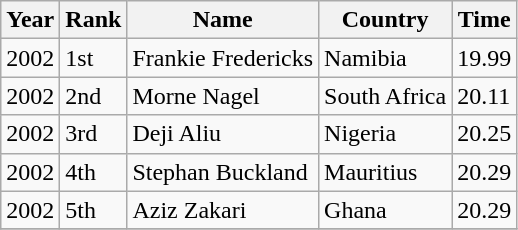<table class="wikitable">
<tr>
<th>Year</th>
<th>Rank</th>
<th>Name</th>
<th>Country</th>
<th>Time</th>
</tr>
<tr>
<td>2002</td>
<td>1st</td>
<td>Frankie Fredericks</td>
<td>Namibia</td>
<td>19.99</td>
</tr>
<tr>
<td>2002</td>
<td>2nd</td>
<td>Morne Nagel</td>
<td>South Africa</td>
<td>20.11</td>
</tr>
<tr>
<td>2002</td>
<td>3rd</td>
<td>Deji Aliu</td>
<td>Nigeria</td>
<td>20.25</td>
</tr>
<tr>
<td>2002</td>
<td>4th</td>
<td>Stephan Buckland</td>
<td>Mauritius</td>
<td>20.29</td>
</tr>
<tr>
<td>2002</td>
<td>5th</td>
<td>Aziz Zakari</td>
<td>Ghana</td>
<td>20.29</td>
</tr>
<tr>
</tr>
</table>
